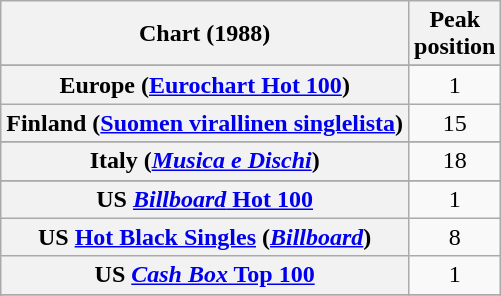<table class="wikitable sortable plainrowheaders" style="text-align:center">
<tr>
<th scope="col">Chart (1988)</th>
<th scope="col">Peak<br>position</th>
</tr>
<tr>
</tr>
<tr>
</tr>
<tr>
</tr>
<tr>
</tr>
<tr>
</tr>
<tr>
<th scope="row">Europe (<a href='#'>Eurochart Hot 100</a>)</th>
<td>1</td>
</tr>
<tr>
<th scope="row">Finland (<a href='#'>Suomen virallinen singlelista</a>)</th>
<td>15</td>
</tr>
<tr>
</tr>
<tr>
</tr>
<tr>
<th scope="row">Italy (<em><a href='#'>Musica e Dischi</a></em>)</th>
<td>18</td>
</tr>
<tr>
</tr>
<tr>
</tr>
<tr>
</tr>
<tr>
</tr>
<tr>
</tr>
<tr>
<th scope="row">US <a href='#'><em>Billboard</em> Hot 100</a></th>
<td>1</td>
</tr>
<tr>
<th scope="row">US <a href='#'>Hot Black Singles</a> (<em><a href='#'>Billboard</a></em>)</th>
<td>8</td>
</tr>
<tr>
<th scope="row">US <a href='#'><em>Cash Box</em> Top 100</a></th>
<td>1</td>
</tr>
<tr>
</tr>
<tr>
</tr>
</table>
